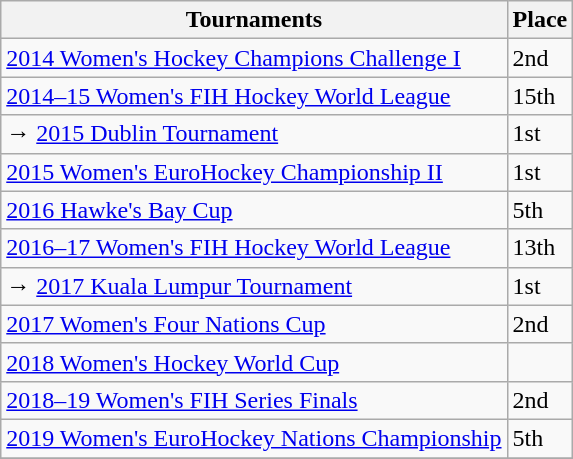<table class="wikitable collapsible">
<tr>
<th>Tournaments</th>
<th>Place</th>
</tr>
<tr>
<td><a href='#'>2014 Women's Hockey Champions Challenge I</a></td>
<td>2nd</td>
</tr>
<tr>
<td><a href='#'>2014–15 Women's FIH Hockey World League</a></td>
<td>15th</td>
</tr>
<tr>
<td>→ <a href='#'>2015 Dublin Tournament</a></td>
<td>1st</td>
</tr>
<tr>
<td><a href='#'>2015 Women's EuroHockey Championship II</a></td>
<td>1st</td>
</tr>
<tr>
<td><a href='#'>2016 Hawke's Bay Cup</a></td>
<td>5th</td>
</tr>
<tr>
<td><a href='#'>2016–17 Women's FIH Hockey World League</a></td>
<td>13th</td>
</tr>
<tr>
<td>→ <a href='#'>2017 Kuala Lumpur Tournament</a></td>
<td>1st</td>
</tr>
<tr>
<td><a href='#'>2017 Women's Four Nations Cup</a></td>
<td>2nd</td>
</tr>
<tr>
<td><a href='#'>2018 Women's Hockey World Cup</a></td>
<td></td>
</tr>
<tr>
<td><a href='#'>2018–19 Women's FIH Series Finals</a></td>
<td>2nd</td>
</tr>
<tr>
<td><a href='#'>2019 Women's EuroHockey Nations Championship</a></td>
<td>5th</td>
</tr>
<tr>
</tr>
</table>
